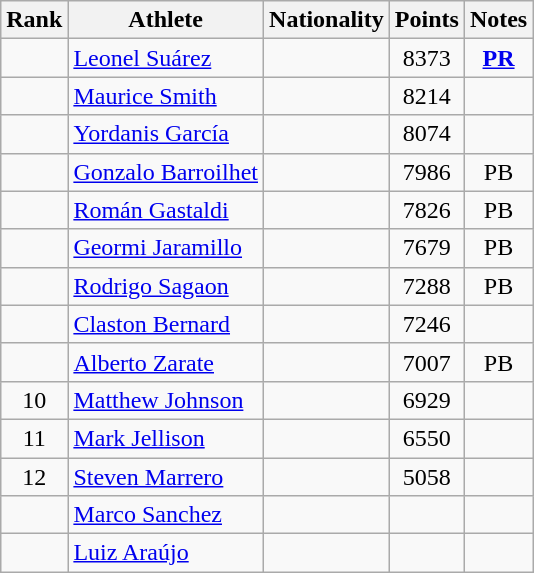<table class="wikitable sortable" style="text-align:center">
<tr>
<th>Rank</th>
<th>Athlete</th>
<th>Nationality</th>
<th>Points</th>
<th>Notes</th>
</tr>
<tr>
<td></td>
<td align=left><a href='#'>Leonel Suárez</a></td>
<td align=left></td>
<td>8373</td>
<td><strong><a href='#'>PR</a></strong></td>
</tr>
<tr>
<td></td>
<td align=left><a href='#'>Maurice Smith</a></td>
<td align=left></td>
<td>8214</td>
<td></td>
</tr>
<tr>
<td></td>
<td align=left><a href='#'>Yordanis García</a></td>
<td align=left></td>
<td>8074</td>
<td></td>
</tr>
<tr>
<td></td>
<td align=left><a href='#'>Gonzalo Barroilhet</a></td>
<td align=left></td>
<td>7986</td>
<td>PB</td>
</tr>
<tr>
<td></td>
<td align=left><a href='#'>Román Gastaldi</a></td>
<td align=left></td>
<td>7826</td>
<td>PB</td>
</tr>
<tr>
<td></td>
<td align=left><a href='#'>Geormi Jaramillo</a></td>
<td align=left></td>
<td>7679</td>
<td>PB</td>
</tr>
<tr>
<td></td>
<td align=left><a href='#'>Rodrigo Sagaon</a></td>
<td align=left></td>
<td>7288</td>
<td>PB</td>
</tr>
<tr>
<td></td>
<td align=left><a href='#'>Claston Bernard</a></td>
<td align=left></td>
<td>7246</td>
<td></td>
</tr>
<tr>
<td></td>
<td align=left><a href='#'>Alberto Zarate</a></td>
<td align=left></td>
<td>7007</td>
<td>PB</td>
</tr>
<tr>
<td>10</td>
<td align=left><a href='#'>Matthew Johnson</a></td>
<td align=left></td>
<td>6929</td>
<td></td>
</tr>
<tr>
<td>11</td>
<td align=left><a href='#'>Mark Jellison</a></td>
<td align=left></td>
<td>6550</td>
<td></td>
</tr>
<tr>
<td>12</td>
<td align=left><a href='#'>Steven Marrero</a></td>
<td align=left></td>
<td>5058</td>
<td></td>
</tr>
<tr>
<td></td>
<td align=left><a href='#'>Marco Sanchez</a></td>
<td align=left></td>
<td></td>
<td></td>
</tr>
<tr>
<td></td>
<td align=left><a href='#'>Luiz Araújo</a></td>
<td align=left></td>
<td></td>
<td></td>
</tr>
</table>
